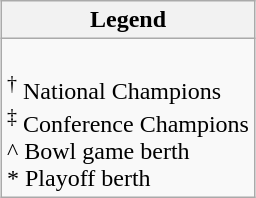<table class="wikitable" style="margin:1em auto;">
<tr>
<th colspan=2>Legend</th>
</tr>
<tr>
<td><br> <sup>†</sup> National Champions<br>
 <sup>‡</sup> Conference Champions<br>
 ^ Bowl game berth<br>
 * Playoff berth<br></td>
</tr>
</table>
